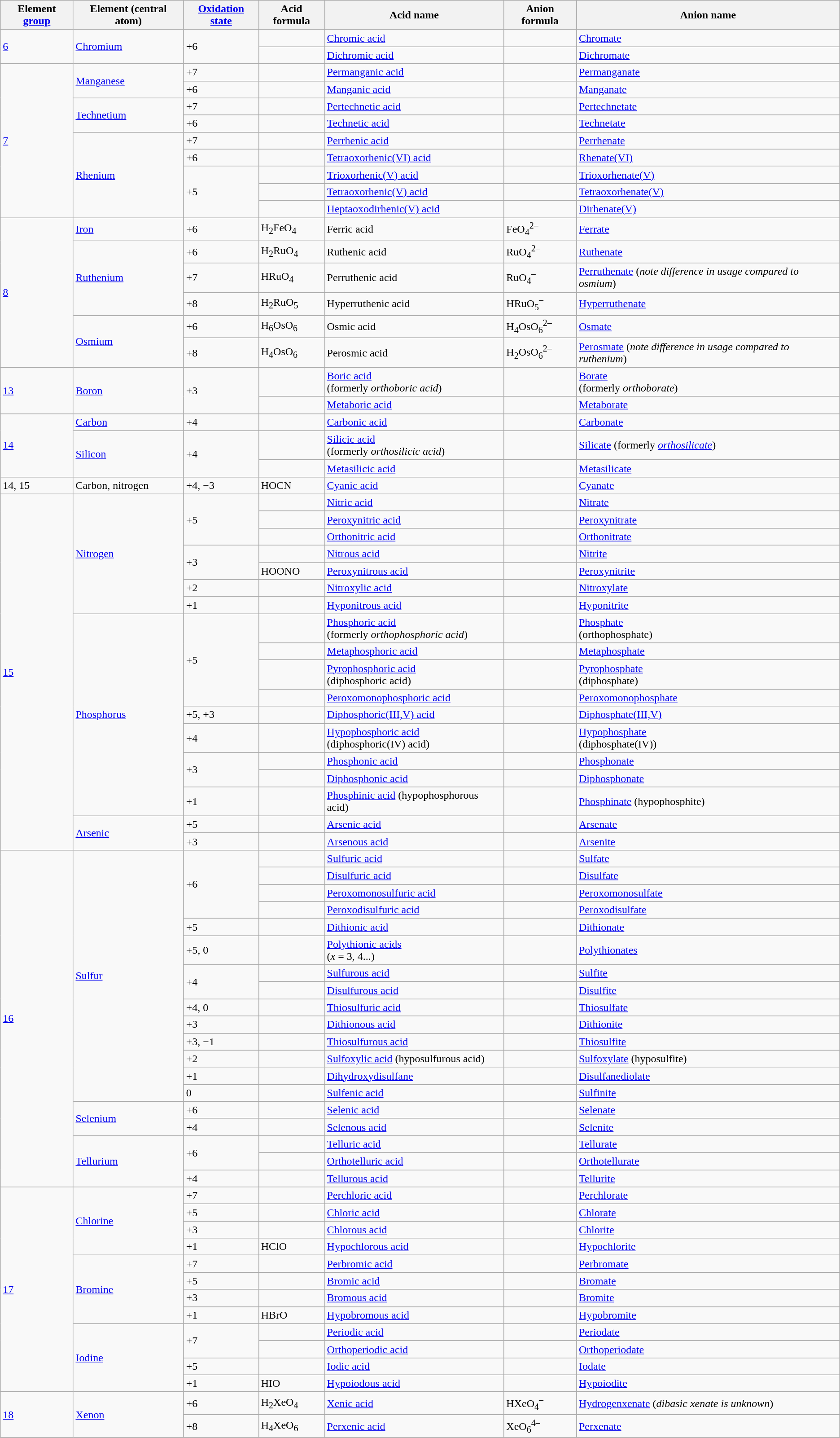<table class="wikitable">
<tr>
<th>Element <a href='#'>group</a></th>
<th>Element (central atom)</th>
<th><a href='#'>Oxidation state</a></th>
<th>Acid formula</th>
<th>Acid name</th>
<th>Anion formula</th>
<th>Anion name</th>
</tr>
<tr>
<td rowspan=2><a href='#'>6</a></td>
<td rowspan=2><a href='#'>Chromium</a></td>
<td rowspan=2>+6</td>
<td></td>
<td><a href='#'>Chromic acid</a></td>
<td></td>
<td><a href='#'>Chromate</a></td>
</tr>
<tr>
<td></td>
<td><a href='#'>Dichromic acid</a></td>
<td></td>
<td><a href='#'>Dichromate</a></td>
</tr>
<tr>
<td rowspan=9><a href='#'>7</a></td>
<td rowspan=2><a href='#'>Manganese</a></td>
<td>+7</td>
<td></td>
<td><a href='#'>Permanganic acid</a></td>
<td></td>
<td><a href='#'>Permanganate</a></td>
</tr>
<tr>
<td>+6</td>
<td></td>
<td><a href='#'>Manganic acid</a></td>
<td></td>
<td><a href='#'>Manganate</a></td>
</tr>
<tr>
<td rowspan=2><a href='#'>Technetium</a></td>
<td>+7</td>
<td></td>
<td><a href='#'>Pertechnetic acid</a></td>
<td></td>
<td><a href='#'>Pertechnetate</a></td>
</tr>
<tr>
<td>+6</td>
<td></td>
<td><a href='#'>Technetic acid</a></td>
<td></td>
<td><a href='#'>Technetate</a></td>
</tr>
<tr>
<td rowspan=5><a href='#'>Rhenium</a></td>
<td>+7</td>
<td></td>
<td><a href='#'>Perrhenic acid</a></td>
<td></td>
<td><a href='#'>Perrhenate</a></td>
</tr>
<tr>
<td>+6</td>
<td></td>
<td><a href='#'>Tetraoxorhenic(VI) acid</a></td>
<td></td>
<td><a href='#'>Rhenate(VI)</a></td>
</tr>
<tr>
<td rowspan=3>+5</td>
<td></td>
<td><a href='#'>Trioxorhenic(V) acid</a></td>
<td></td>
<td><a href='#'>Trioxorhenate(V)</a></td>
</tr>
<tr>
<td></td>
<td><a href='#'>Tetraoxorhenic(V) acid</a></td>
<td></td>
<td><a href='#'>Tetraoxorhenate(V)</a></td>
</tr>
<tr>
<td></td>
<td><a href='#'>Heptaoxodirhenic(V) acid</a></td>
<td></td>
<td><a href='#'>Dirhenate(V)</a></td>
</tr>
<tr>
<td rowspan="6"><a href='#'>8</a></td>
<td><a href='#'>Iron</a></td>
<td>+6</td>
<td>H<sub>2</sub>FeO<sub>4</sub></td>
<td>Ferric acid</td>
<td>FeO<sub>4</sub><sup>2–</sup></td>
<td><a href='#'>Ferrate</a></td>
</tr>
<tr>
<td rowspan="3"><a href='#'>Ruthenium</a></td>
<td>+6</td>
<td>H<sub>2</sub>RuO<sub>4</sub></td>
<td>Ruthenic acid</td>
<td>RuO<sub>4</sub><sup>2–</sup></td>
<td><a href='#'>Ruthenate</a></td>
</tr>
<tr>
<td>+7</td>
<td>HRuO<sub>4</sub></td>
<td>Perruthenic acid</td>
<td>RuO<sub>4</sub><sup>–</sup></td>
<td><a href='#'>Perruthenate</a> (<em>note difference in usage compared to osmium</em>)</td>
</tr>
<tr>
<td>+8</td>
<td>H<sub>2</sub>RuO<sub>5</sub></td>
<td>Hyperruthenic acid</td>
<td>HRuO<sub>5</sub><sup>–</sup></td>
<td><a href='#'>Hyperruthenate</a></td>
</tr>
<tr>
<td rowspan="2"><a href='#'>Osmium</a></td>
<td>+6</td>
<td>H<sub>6</sub>OsO<sub>6</sub></td>
<td>Osmic acid</td>
<td>H<sub>4</sub>OsO<sub>6</sub><sup>2–</sup></td>
<td><a href='#'>Osmate</a></td>
</tr>
<tr>
<td>+8</td>
<td>H<sub>4</sub>OsO<sub>6</sub></td>
<td>Perosmic acid</td>
<td>H<sub>2</sub>OsO<sub>6</sub><sup>2–</sup></td>
<td><a href='#'>Perosmate</a> (<em>note difference in usage compared to ruthenium</em>)</td>
</tr>
<tr>
<td rowspan=2><a href='#'>13</a></td>
<td rowspan=2><a href='#'>Boron</a></td>
<td rowspan=2>+3</td>
<td></td>
<td><a href='#'>Boric acid</a><br>(formerly <em>orthoboric acid</em>)</td>
<td></td>
<td><a href='#'>Borate</a><br>(formerly <em>orthoborate</em>)</td>
</tr>
<tr>
<td></td>
<td><a href='#'>Metaboric acid</a></td>
<td></td>
<td><a href='#'>Metaborate</a></td>
</tr>
<tr>
<td rowspan=3><a href='#'>14</a></td>
<td><a href='#'>Carbon</a></td>
<td>+4</td>
<td></td>
<td><a href='#'>Carbonic acid</a></td>
<td></td>
<td><a href='#'>Carbonate</a></td>
</tr>
<tr>
<td rowspan=2><a href='#'>Silicon</a></td>
<td rowspan=2>+4</td>
<td></td>
<td><a href='#'>Silicic acid</a><br>(formerly <em>orthosilicic acid</em>)</td>
<td></td>
<td><a href='#'>Silicate</a> (formerly <em><a href='#'>orthosilicate</a></em>)</td>
</tr>
<tr>
<td></td>
<td><a href='#'>Metasilicic acid</a></td>
<td></td>
<td><a href='#'>Metasilicate</a></td>
</tr>
<tr>
<td>14, 15</td>
<td>Carbon, nitrogen</td>
<td>+4, −3</td>
<td>HOCN</td>
<td><a href='#'>Cyanic acid</a></td>
<td></td>
<td><a href='#'>Cyanate</a></td>
</tr>
<tr>
<td rowspan=18><a href='#'>15</a></td>
<td rowspan=7><a href='#'>Nitrogen</a></td>
<td rowspan=3>+5</td>
<td></td>
<td><a href='#'>Nitric acid</a></td>
<td></td>
<td><a href='#'>Nitrate</a></td>
</tr>
<tr>
<td></td>
<td><a href='#'>Peroxynitric acid</a></td>
<td></td>
<td><a href='#'>Peroxynitrate</a></td>
</tr>
<tr>
<td></td>
<td><a href='#'>Orthonitric acid</a></td>
<td></td>
<td><a href='#'>Orthonitrate</a></td>
</tr>
<tr>
<td rowspan=2>+3</td>
<td></td>
<td><a href='#'>Nitrous acid</a></td>
<td></td>
<td><a href='#'>Nitrite</a></td>
</tr>
<tr>
<td>HOONO</td>
<td><a href='#'>Peroxynitrous acid</a></td>
<td></td>
<td><a href='#'>Peroxynitrite</a></td>
</tr>
<tr>
<td>+2</td>
<td></td>
<td><a href='#'>Nitroxylic acid</a></td>
<td></td>
<td><a href='#'>Nitroxylate</a></td>
</tr>
<tr>
<td>+1</td>
<td></td>
<td><a href='#'>Hyponitrous acid</a></td>
<td></td>
<td><a href='#'>Hyponitrite</a></td>
</tr>
<tr>
<td rowspan=9><a href='#'>Phosphorus</a></td>
<td rowspan=4>+5</td>
<td></td>
<td><a href='#'>Phosphoric acid</a><br>(formerly <em>orthophosphoric acid</em>)</td>
<td></td>
<td><a href='#'>Phosphate</a><br>(orthophosphate)</td>
</tr>
<tr>
<td></td>
<td><a href='#'>Metaphosphoric acid</a></td>
<td></td>
<td><a href='#'>Metaphosphate</a></td>
</tr>
<tr>
<td></td>
<td><a href='#'>Pyrophosphoric acid</a><br>(diphosphoric acid)</td>
<td></td>
<td><a href='#'>Pyrophosphate</a><br>(diphosphate)</td>
</tr>
<tr>
<td></td>
<td><a href='#'>Peroxomonophosphoric acid</a></td>
<td></td>
<td><a href='#'>Peroxomonophosphate</a></td>
</tr>
<tr>
<td>+5, +3</td>
<td></td>
<td><a href='#'>Diphosphoric(III,V) acid</a></td>
<td></td>
<td><a href='#'>Diphosphate(III,V)</a></td>
</tr>
<tr>
<td>+4</td>
<td></td>
<td><a href='#'>Hypophosphoric acid</a><br>(diphosphoric(IV) acid)</td>
<td></td>
<td><a href='#'>Hypophosphate</a><br>(diphosphate(IV))</td>
</tr>
<tr>
<td rowspan=2>+3</td>
<td></td>
<td><a href='#'>Phosphonic acid</a></td>
<td></td>
<td><a href='#'>Phosphonate</a></td>
</tr>
<tr>
<td></td>
<td><a href='#'>Diphosphonic acid</a></td>
<td></td>
<td><a href='#'>Diphosphonate</a></td>
</tr>
<tr>
<td>+1</td>
<td></td>
<td><a href='#'>Phosphinic acid</a> (hypophosphorous acid)</td>
<td></td>
<td><a href='#'>Phosphinate</a> (hypophosphite)</td>
</tr>
<tr>
<td rowspan=2><a href='#'>Arsenic</a></td>
<td>+5</td>
<td></td>
<td><a href='#'>Arsenic acid</a></td>
<td></td>
<td><a href='#'>Arsenate</a></td>
</tr>
<tr>
<td>+3</td>
<td></td>
<td><a href='#'>Arsenous acid</a></td>
<td></td>
<td><a href='#'>Arsenite</a></td>
</tr>
<tr>
<td rowspan=19><a href='#'>16</a></td>
<td rowspan=14><a href='#'>Sulfur</a></td>
<td rowspan=4>+6</td>
<td></td>
<td><a href='#'>Sulfuric acid</a></td>
<td></td>
<td><a href='#'>Sulfate</a></td>
</tr>
<tr>
<td></td>
<td><a href='#'>Disulfuric acid</a></td>
<td></td>
<td><a href='#'>Disulfate</a></td>
</tr>
<tr>
<td></td>
<td><a href='#'>Peroxomonosulfuric acid</a></td>
<td></td>
<td><a href='#'>Peroxomonosulfate</a></td>
</tr>
<tr>
<td></td>
<td><a href='#'>Peroxodisulfuric acid</a></td>
<td></td>
<td><a href='#'>Peroxodisulfate</a></td>
</tr>
<tr>
<td>+5</td>
<td></td>
<td><a href='#'>Dithionic acid</a></td>
<td></td>
<td><a href='#'>Dithionate</a></td>
</tr>
<tr>
<td>+5, 0</td>
<td></td>
<td><a href='#'>Polythionic acids</a><br>(<em>x</em> = 3, 4...)</td>
<td></td>
<td><a href='#'>Polythionates</a></td>
</tr>
<tr>
<td rowspan=2>+4</td>
<td></td>
<td><a href='#'>Sulfurous acid</a></td>
<td></td>
<td><a href='#'>Sulfite</a></td>
</tr>
<tr>
<td></td>
<td><a href='#'>Disulfurous acid</a></td>
<td></td>
<td><a href='#'>Disulfite</a></td>
</tr>
<tr>
<td>+4, 0</td>
<td></td>
<td><a href='#'>Thiosulfuric acid</a></td>
<td></td>
<td><a href='#'>Thiosulfate</a></td>
</tr>
<tr>
<td>+3</td>
<td></td>
<td><a href='#'>Dithionous acid</a></td>
<td></td>
<td><a href='#'>Dithionite</a></td>
</tr>
<tr>
<td>+3, −1</td>
<td></td>
<td><a href='#'>Thiosulfurous acid</a></td>
<td></td>
<td><a href='#'>Thiosulfite</a></td>
</tr>
<tr>
<td>+2</td>
<td></td>
<td><a href='#'>Sulfoxylic acid</a> (hyposulfurous acid)</td>
<td></td>
<td><a href='#'>Sulfoxylate</a> (hyposulfite)</td>
</tr>
<tr>
<td>+1</td>
<td></td>
<td><a href='#'>Dihydroxydisulfane</a></td>
<td></td>
<td><a href='#'>Disulfanediolate</a></td>
</tr>
<tr>
<td>0</td>
<td></td>
<td><a href='#'>Sulfenic acid</a></td>
<td></td>
<td><a href='#'>Sulfinite</a></td>
</tr>
<tr>
<td rowspan=2><a href='#'>Selenium</a></td>
<td>+6</td>
<td></td>
<td><a href='#'>Selenic acid</a></td>
<td></td>
<td><a href='#'>Selenate</a></td>
</tr>
<tr>
<td>+4</td>
<td></td>
<td><a href='#'>Selenous acid</a></td>
<td></td>
<td><a href='#'>Selenite</a></td>
</tr>
<tr>
<td rowspan=3><a href='#'>Tellurium</a></td>
<td rowspan=2>+6</td>
<td></td>
<td><a href='#'>Telluric acid</a></td>
<td></td>
<td><a href='#'>Tellurate</a></td>
</tr>
<tr>
<td></td>
<td><a href='#'>Orthotelluric acid</a></td>
<td></td>
<td><a href='#'>Orthotellurate</a></td>
</tr>
<tr>
<td>+4</td>
<td></td>
<td><a href='#'>Tellurous acid</a></td>
<td></td>
<td><a href='#'>Tellurite</a></td>
</tr>
<tr>
<td rowspan=12><a href='#'>17</a></td>
<td rowspan=4><a href='#'>Chlorine</a></td>
<td>+7</td>
<td></td>
<td><a href='#'>Perchloric acid</a></td>
<td></td>
<td><a href='#'>Perchlorate</a></td>
</tr>
<tr>
<td>+5</td>
<td></td>
<td><a href='#'>Chloric acid</a></td>
<td></td>
<td><a href='#'>Chlorate</a></td>
</tr>
<tr>
<td>+3</td>
<td></td>
<td><a href='#'>Chlorous acid</a></td>
<td></td>
<td><a href='#'>Chlorite</a></td>
</tr>
<tr>
<td>+1</td>
<td>HClO</td>
<td><a href='#'>Hypochlorous acid</a></td>
<td></td>
<td><a href='#'>Hypochlorite</a></td>
</tr>
<tr>
<td rowspan = 4><a href='#'>Bromine</a></td>
<td>+7</td>
<td></td>
<td><a href='#'>Perbromic acid</a></td>
<td></td>
<td><a href='#'>Perbromate</a></td>
</tr>
<tr>
<td>+5</td>
<td></td>
<td><a href='#'>Bromic acid</a></td>
<td></td>
<td><a href='#'>Bromate</a></td>
</tr>
<tr>
<td>+3</td>
<td></td>
<td><a href='#'>Bromous acid</a></td>
<td></td>
<td><a href='#'>Bromite</a></td>
</tr>
<tr>
<td>+1</td>
<td>HBrO</td>
<td><a href='#'>Hypobromous acid</a></td>
<td></td>
<td><a href='#'>Hypobromite</a></td>
</tr>
<tr>
<td rowspan = 4><a href='#'>Iodine</a></td>
<td rowspan=2>+7</td>
<td></td>
<td><a href='#'>Periodic acid</a></td>
<td></td>
<td><a href='#'>Periodate</a></td>
</tr>
<tr>
<td></td>
<td><a href='#'>Orthoperiodic acid</a></td>
<td></td>
<td><a href='#'>Orthoperiodate</a></td>
</tr>
<tr>
<td>+5</td>
<td></td>
<td><a href='#'>Iodic acid</a></td>
<td></td>
<td><a href='#'>Iodate</a></td>
</tr>
<tr>
<td>+1</td>
<td>HIO</td>
<td><a href='#'>Hypoiodous acid</a></td>
<td></td>
<td><a href='#'>Hypoiodite</a></td>
</tr>
<tr>
<td rowspan="2"><a href='#'>18</a></td>
<td rowspan="2"><a href='#'>Xenon</a></td>
<td>+6</td>
<td>H<sub>2</sub>XeO<sub>4</sub></td>
<td><a href='#'>Xenic acid</a></td>
<td>HXeO<sub>4</sub><sup>–</sup></td>
<td><a href='#'>Hydrogenxenate</a> (<em>dibasic xenate is unknown</em>)</td>
</tr>
<tr>
<td>+8</td>
<td>H<sub>4</sub>XeO<sub>6</sub></td>
<td><a href='#'>Perxenic acid</a></td>
<td>XeO<sub>6</sub><sup>4–</sup></td>
<td><a href='#'>Perxenate</a></td>
</tr>
</table>
